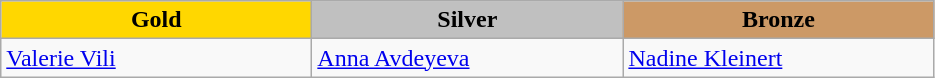<table class="wikitable" style="text-align:left">
<tr align="center">
<td width=200 bgcolor=gold><strong>Gold</strong></td>
<td width=200 bgcolor=silver><strong>Silver</strong></td>
<td width=200 bgcolor=CC9966><strong>Bronze</strong></td>
</tr>
<tr>
<td><a href='#'>Valerie Vili</a><br><em></em></td>
<td><a href='#'>Anna Avdeyeva</a><br><em></em></td>
<td><a href='#'>Nadine Kleinert</a><br><em></em></td>
</tr>
</table>
